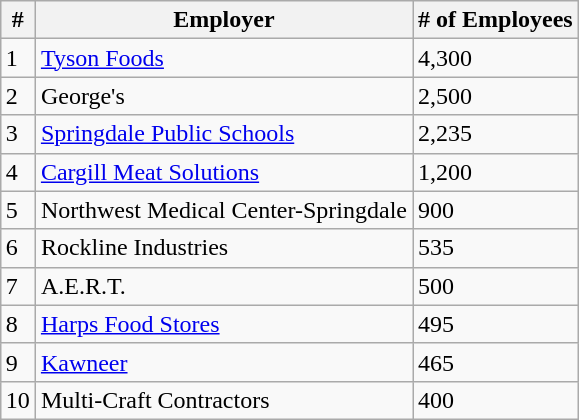<table class="wikitable" style="float:right; margin-right:1em">
<tr>
<th>#</th>
<th>Employer</th>
<th># of Employees</th>
</tr>
<tr>
<td>1</td>
<td><a href='#'>Tyson Foods</a></td>
<td>4,300</td>
</tr>
<tr>
<td>2</td>
<td>George's</td>
<td>2,500</td>
</tr>
<tr>
<td>3</td>
<td><a href='#'>Springdale Public Schools</a></td>
<td>2,235</td>
</tr>
<tr>
<td>4</td>
<td><a href='#'>Cargill Meat Solutions</a></td>
<td>1,200</td>
</tr>
<tr>
<td>5</td>
<td>Northwest Medical Center-Springdale</td>
<td>900</td>
</tr>
<tr>
<td>6</td>
<td>Rockline Industries</td>
<td>535</td>
</tr>
<tr>
<td>7</td>
<td>A.E.R.T.</td>
<td>500</td>
</tr>
<tr>
<td>8</td>
<td><a href='#'>Harps Food Stores</a></td>
<td>495</td>
</tr>
<tr>
<td>9</td>
<td><a href='#'>Kawneer</a></td>
<td>465</td>
</tr>
<tr>
<td>10</td>
<td>Multi-Craft Contractors</td>
<td>400</td>
</tr>
</table>
